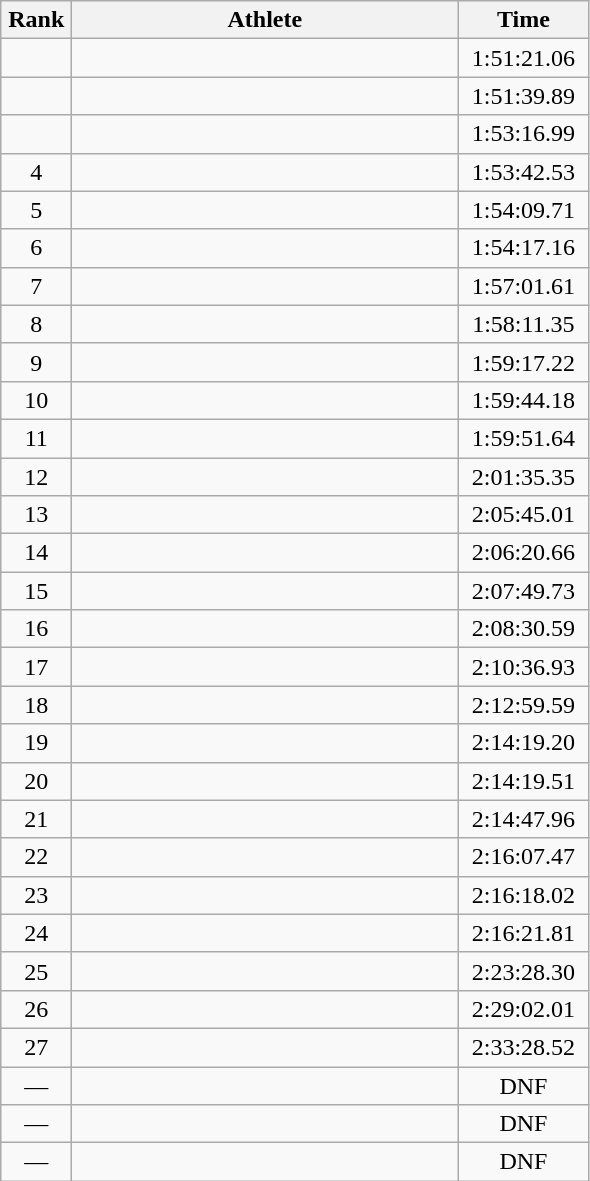<table class=wikitable style="text-align:center">
<tr>
<th width=40>Rank</th>
<th width=250>Athlete</th>
<th width=80>Time</th>
</tr>
<tr>
<td></td>
<td align=left></td>
<td>1:51:21.06</td>
</tr>
<tr>
<td></td>
<td align=left></td>
<td>1:51:39.89</td>
</tr>
<tr>
<td></td>
<td align=left></td>
<td>1:53:16.99</td>
</tr>
<tr>
<td>4</td>
<td align=left></td>
<td>1:53:42.53</td>
</tr>
<tr>
<td>5</td>
<td align=left></td>
<td>1:54:09.71</td>
</tr>
<tr>
<td>6</td>
<td align=left></td>
<td>1:54:17.16</td>
</tr>
<tr>
<td>7</td>
<td align=left></td>
<td>1:57:01.61</td>
</tr>
<tr>
<td>8</td>
<td align=left></td>
<td>1:58:11.35</td>
</tr>
<tr>
<td>9</td>
<td align=left></td>
<td>1:59:17.22</td>
</tr>
<tr>
<td>10</td>
<td align=left></td>
<td>1:59:44.18</td>
</tr>
<tr>
<td>11</td>
<td align=left></td>
<td>1:59:51.64</td>
</tr>
<tr>
<td>12</td>
<td align=left></td>
<td>2:01:35.35</td>
</tr>
<tr>
<td>13</td>
<td align=left></td>
<td>2:05:45.01</td>
</tr>
<tr>
<td>14</td>
<td align=left></td>
<td>2:06:20.66</td>
</tr>
<tr>
<td>15</td>
<td align=left></td>
<td>2:07:49.73</td>
</tr>
<tr>
<td>16</td>
<td align=left></td>
<td>2:08:30.59</td>
</tr>
<tr>
<td>17</td>
<td align=left></td>
<td>2:10:36.93</td>
</tr>
<tr>
<td>18</td>
<td align=left></td>
<td>2:12:59.59</td>
</tr>
<tr>
<td>19</td>
<td align=left></td>
<td>2:14:19.20</td>
</tr>
<tr>
<td>20</td>
<td align=left></td>
<td>2:14:19.51</td>
</tr>
<tr>
<td>21</td>
<td align=left></td>
<td>2:14:47.96</td>
</tr>
<tr>
<td>22</td>
<td align=left></td>
<td>2:16:07.47</td>
</tr>
<tr>
<td>23</td>
<td align=left></td>
<td>2:16:18.02</td>
</tr>
<tr>
<td>24</td>
<td align=left></td>
<td>2:16:21.81</td>
</tr>
<tr>
<td>25</td>
<td align=left></td>
<td>2:23:28.30</td>
</tr>
<tr>
<td>26</td>
<td align=left></td>
<td>2:29:02.01</td>
</tr>
<tr>
<td>27</td>
<td align=left></td>
<td>2:33:28.52</td>
</tr>
<tr>
<td>—</td>
<td align=left></td>
<td>DNF</td>
</tr>
<tr>
<td>—</td>
<td align=left></td>
<td>DNF</td>
</tr>
<tr>
<td>—</td>
<td align=left></td>
<td>DNF</td>
</tr>
</table>
